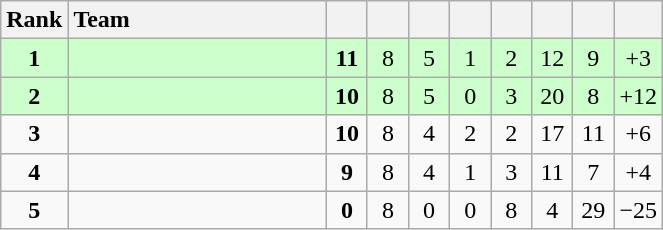<table class="wikitable" style="text-align: center;">
<tr>
<th width=30>Rank</th>
<th width=165 style="text-align:left;">Team</th>
<th width=20></th>
<th width=20></th>
<th width=20></th>
<th width=20></th>
<th width=20></th>
<th width=20></th>
<th width=20></th>
<th width=20></th>
</tr>
<tr style="background:#ccffcc;">
<td><strong>1</strong></td>
<td style="text-align:left;"></td>
<td><strong>11</strong></td>
<td>8</td>
<td>5</td>
<td>1</td>
<td>2</td>
<td>12</td>
<td>9</td>
<td>+3</td>
</tr>
<tr style="background:#ccffcc;">
<td><strong>2</strong></td>
<td style="text-align:left;"></td>
<td><strong>10</strong></td>
<td>8</td>
<td>5</td>
<td>0</td>
<td>3</td>
<td>20</td>
<td>8</td>
<td>+12</td>
</tr>
<tr>
<td><strong>3</strong></td>
<td style="text-align:left;"></td>
<td><strong>10</strong></td>
<td>8</td>
<td>4</td>
<td>2</td>
<td>2</td>
<td>17</td>
<td>11</td>
<td>+6</td>
</tr>
<tr>
<td><strong>4</strong></td>
<td style="text-align:left;"></td>
<td><strong>9</strong></td>
<td>8</td>
<td>4</td>
<td>1</td>
<td>3</td>
<td>11</td>
<td>7</td>
<td>+4</td>
</tr>
<tr>
<td><strong>5</strong></td>
<td style="text-align:left;"></td>
<td><strong>0</strong></td>
<td>8</td>
<td>0</td>
<td>0</td>
<td>8</td>
<td>4</td>
<td>29</td>
<td>−25</td>
</tr>
</table>
